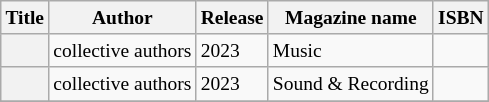<table class=wikitable style="font-size:small">
<tr>
<th>Title</th>
<th>Author</th>
<th>Release</th>
<th>Magazine name</th>
<th>ISBN</th>
</tr>
<tr>
<th></th>
<td>collective authors</td>
<td>2023</td>
<td>Music</td>
<td></td>
</tr>
<tr>
<th></th>
<td>collective authors</td>
<td>2023</td>
<td>Sound & Recording</td>
<td></td>
</tr>
<tr>
</tr>
</table>
